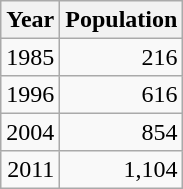<table class="wikitable" style="line-height:1.1em;">
<tr>
<th>Year</th>
<th>Population</th>
</tr>
<tr align="right">
<td>1985</td>
<td>216</td>
</tr>
<tr align="right">
<td>1996</td>
<td>616</td>
</tr>
<tr align="right">
<td>2004</td>
<td>854</td>
</tr>
<tr align="right">
<td>2011</td>
<td>1,104</td>
</tr>
</table>
